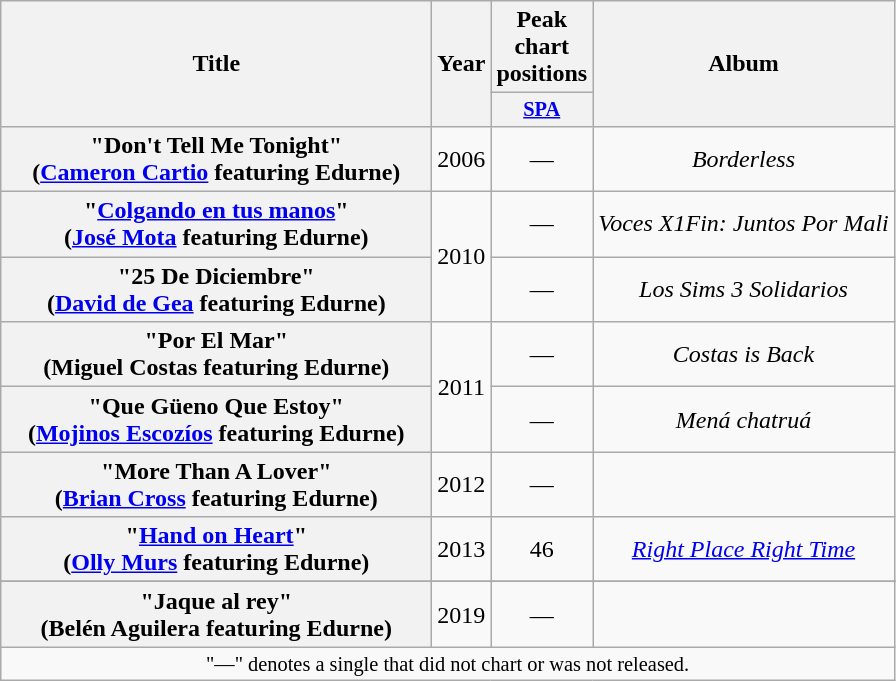<table class="wikitable plainrowheaders" style="text-align:center">
<tr>
<th scope="col" rowspan="2" style="width:17.5em">Title</th>
<th scope="col" rowspan="2" style="width:1em">Year</th>
<th scope="col">Peak chart positions</th>
<th scope="col" rowspan="2">Album</th>
</tr>
<tr>
<th scope="col" style="width:3em;font-size:85%"><a href='#'>SPA</a><br></th>
</tr>
<tr>
<th scope="row">"Don't Tell Me Tonight"<br><span>(<a href='#'>Cameron Cartio</a> featuring Edurne)</span></th>
<td>2006</td>
<td>—</td>
<td><em>Borderless</em></td>
</tr>
<tr>
<th scope="row">"<a href='#'>Colgando en tus manos</a>"<br><span>(<a href='#'>José Mota</a> featuring Edurne)</span></th>
<td rowspan="2">2010</td>
<td>—</td>
<td><em>Voces X1Fin: Juntos Por Mali</em></td>
</tr>
<tr>
<th scope="row">"25 De Diciembre"<br><span>(<a href='#'>David de Gea</a> featuring Edurne)</span></th>
<td>—</td>
<td><em>Los Sims 3 Solidarios</em></td>
</tr>
<tr>
<th scope="row">"Por El Mar"<br><span>(Miguel Costas featuring Edurne)</span></th>
<td rowspan="2">2011</td>
<td>—</td>
<td><em>Costas is Back</em></td>
</tr>
<tr>
<th scope="row">"Que Güeno Que Estoy"<br><span>(<a href='#'>Mojinos Escozíos</a> featuring Edurne)</span></th>
<td>—</td>
<td><em>Mená chatruá</em></td>
</tr>
<tr>
<th scope="row">"More Than A Lover"<br><span>(<a href='#'>Brian Cross</a> featuring Edurne)</span></th>
<td>2012</td>
<td>—</td>
<td></td>
</tr>
<tr>
<th scope="row">"<a href='#'>Hand on Heart</a>"<br><span>(<a href='#'>Olly Murs</a> featuring Edurne)</span></th>
<td>2013</td>
<td>46</td>
<td><em><a href='#'>Right Place Right Time</a></em></td>
</tr>
<tr>
</tr>
<tr>
<th scope="row">"Jaque al rey"<br><span>(Belén Aguilera featuring Edurne)</span></th>
<td>2019</td>
<td>—</td>
<td></td>
</tr>
<tr>
<td style="font-size:85%" colspan="22">"—" denotes a single that did not chart or was not released.</td>
</tr>
</table>
